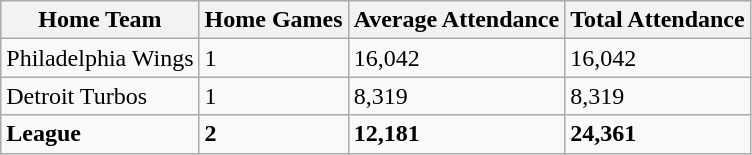<table class="wikitable sortable">
<tr>
<th>Home Team</th>
<th>Home Games</th>
<th>Average Attendance</th>
<th>Total Attendance</th>
</tr>
<tr>
<td>Philadelphia Wings</td>
<td>1</td>
<td>16,042</td>
<td>16,042</td>
</tr>
<tr>
<td>Detroit Turbos</td>
<td>1</td>
<td>8,319</td>
<td>8,319</td>
</tr>
<tr class="sortbottom">
<td><strong>League</strong></td>
<td><strong>2</strong></td>
<td><strong>12,181</strong></td>
<td><strong>24,361</strong></td>
</tr>
</table>
